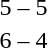<table style="text-align:center">
<tr>
<th width=200></th>
<th width=100></th>
<th width=200></th>
</tr>
<tr>
<td align=right><strong></strong></td>
<td>5 – 5</td>
<td align=left><strong></strong></td>
</tr>
<tr>
<td align=right><strong></strong></td>
<td>6 – 4</td>
<td align=left></td>
</tr>
</table>
